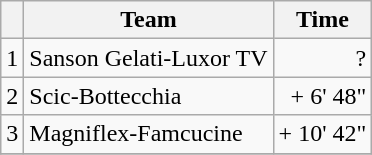<table class="wikitable">
<tr>
<th></th>
<th>Team</th>
<th>Time</th>
</tr>
<tr>
<td>1</td>
<td>Sanson Gelati-Luxor TV</td>
<td align=right>?</td>
</tr>
<tr>
<td>2</td>
<td>Scic-Bottecchia</td>
<td align=right>+ 6' 48"</td>
</tr>
<tr>
<td>3</td>
<td>Magniflex-Famcucine</td>
<td align=right>+ 10' 42"</td>
</tr>
<tr>
</tr>
</table>
